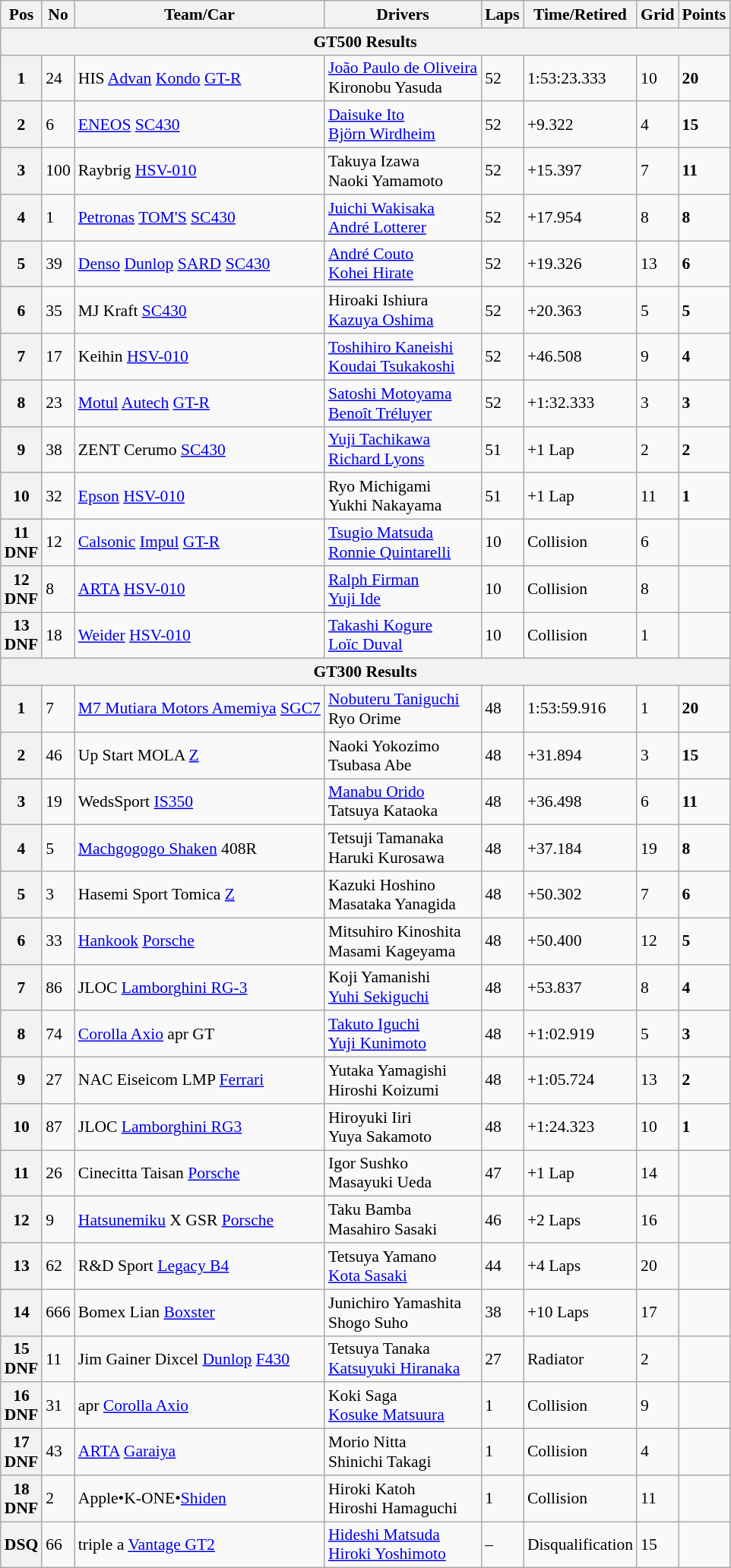<table class="wikitable" style="font-size:90%">
<tr>
<th>Pos</th>
<th>No</th>
<th>Team/Car</th>
<th>Drivers</th>
<th>Laps</th>
<th>Time/Retired</th>
<th>Grid</th>
<th>Points</th>
</tr>
<tr>
<th colspan=8><strong>GT500 Results</strong></th>
</tr>
<tr>
<th>1</th>
<td>24</td>
<td>HIS <a href='#'>Advan</a> <a href='#'>Kondo</a> <a href='#'>GT-R</a></td>
<td> <a href='#'>João Paulo de Oliveira</a><br> Kironobu Yasuda</td>
<td>52</td>
<td>1:53:23.333</td>
<td>10</td>
<td><strong>20</strong></td>
</tr>
<tr>
<th>2</th>
<td>6</td>
<td><a href='#'>ENEOS</a> <a href='#'>SC430</a></td>
<td> <a href='#'>Daisuke Ito</a><br> <a href='#'>Björn Wirdheim</a></td>
<td>52</td>
<td>+9.322</td>
<td>4</td>
<td><strong>15</strong></td>
</tr>
<tr>
<th>3</th>
<td>100</td>
<td>Raybrig <a href='#'>HSV-010</a></td>
<td> Takuya Izawa<br> Naoki Yamamoto</td>
<td>52</td>
<td>+15.397</td>
<td>7</td>
<td><strong>11</strong></td>
</tr>
<tr>
<th>4</th>
<td>1</td>
<td><a href='#'>Petronas</a> <a href='#'>TOM'S</a> <a href='#'>SC430</a></td>
<td> <a href='#'>Juichi Wakisaka</a><br> <a href='#'>André Lotterer</a></td>
<td>52</td>
<td>+17.954</td>
<td>8</td>
<td><strong>8</strong></td>
</tr>
<tr>
<th>5</th>
<td>39</td>
<td><a href='#'>Denso</a> <a href='#'>Dunlop</a> <a href='#'>SARD</a> <a href='#'>SC430</a></td>
<td> <a href='#'>André Couto</a><br> <a href='#'>Kohei Hirate</a></td>
<td>52</td>
<td>+19.326</td>
<td>13</td>
<td><strong>6</strong></td>
</tr>
<tr>
<th>6</th>
<td>35</td>
<td>MJ Kraft <a href='#'>SC430</a></td>
<td> Hiroaki Ishiura<br> <a href='#'>Kazuya Oshima</a></td>
<td>52</td>
<td>+20.363</td>
<td>5</td>
<td><strong>5</strong></td>
</tr>
<tr>
<th>7</th>
<td>17</td>
<td>Keihin <a href='#'>HSV-010</a></td>
<td> <a href='#'>Toshihiro Kaneishi</a><br> <a href='#'>Koudai Tsukakoshi</a></td>
<td>52</td>
<td>+46.508</td>
<td>9</td>
<td><strong>4</strong></td>
</tr>
<tr>
<th>8</th>
<td>23</td>
<td><a href='#'>Motul</a> <a href='#'>Autech</a> <a href='#'>GT-R</a></td>
<td> <a href='#'>Satoshi Motoyama</a><br> <a href='#'>Benoît Tréluyer</a></td>
<td>52</td>
<td>+1:32.333</td>
<td>3</td>
<td><strong>3</strong></td>
</tr>
<tr>
<th>9</th>
<td>38</td>
<td>ZENT Cerumo <a href='#'>SC430</a></td>
<td> <a href='#'>Yuji Tachikawa</a><br> <a href='#'>Richard Lyons</a></td>
<td>51</td>
<td>+1 Lap</td>
<td>2</td>
<td><strong>2</strong></td>
</tr>
<tr>
<th>10</th>
<td>32</td>
<td><a href='#'>Epson</a> <a href='#'>HSV-010</a></td>
<td> Ryo Michigami<br> Yukhi Nakayama</td>
<td>51</td>
<td>+1 Lap</td>
<td>11</td>
<td><strong>1</strong></td>
</tr>
<tr>
<th>11<br>DNF</th>
<td>12</td>
<td><a href='#'>Calsonic</a> <a href='#'>Impul</a> <a href='#'>GT-R</a></td>
<td> <a href='#'>Tsugio Matsuda</a><br> <a href='#'>Ronnie Quintarelli</a></td>
<td>10</td>
<td>Collision</td>
<td>6</td>
<td></td>
</tr>
<tr>
<th>12<br>DNF</th>
<td>8</td>
<td><a href='#'>ARTA</a> <a href='#'>HSV-010</a></td>
<td> <a href='#'>Ralph Firman</a><br> <a href='#'>Yuji Ide</a></td>
<td>10</td>
<td>Collision</td>
<td>8</td>
<td></td>
</tr>
<tr>
<th>13<br>DNF</th>
<td>18</td>
<td><a href='#'>Weider</a> <a href='#'>HSV-010</a></td>
<td> <a href='#'>Takashi Kogure</a><br> <a href='#'>Loïc Duval</a></td>
<td>10</td>
<td>Collision</td>
<td>1</td>
<td></td>
</tr>
<tr>
<th colspan=8><strong>GT300 Results</strong></th>
</tr>
<tr>
<th>1</th>
<td>7</td>
<td><a href='#'>M7 Mutiara Motors Amemiya</a> <a href='#'>SGC7</a></td>
<td> <a href='#'>Nobuteru Taniguchi</a><br> Ryo Orime</td>
<td>48</td>
<td>1:53:59.916</td>
<td>1</td>
<td><strong>20</strong></td>
</tr>
<tr>
<th>2</th>
<td>46</td>
<td>Up Start MOLA <a href='#'>Z</a></td>
<td> Naoki Yokozimo<br> Tsubasa Abe</td>
<td>48</td>
<td>+31.894</td>
<td>3</td>
<td><strong>15</strong></td>
</tr>
<tr>
<th>3</th>
<td>19</td>
<td>WedsSport <a href='#'>IS350</a></td>
<td> <a href='#'>Manabu Orido</a><br> Tatsuya Kataoka</td>
<td>48</td>
<td>+36.498</td>
<td>6</td>
<td><strong>11</strong></td>
</tr>
<tr>
<th>4</th>
<td>5</td>
<td><a href='#'>Machgogogo Shaken</a> 408R</td>
<td> Tetsuji Tamanaka<br> Haruki Kurosawa</td>
<td>48</td>
<td>+37.184</td>
<td>19</td>
<td><strong>8</strong></td>
</tr>
<tr>
<th>5</th>
<td>3</td>
<td>Hasemi Sport Tomica <a href='#'>Z</a></td>
<td> Kazuki Hoshino<br> Masataka Yanagida</td>
<td>48</td>
<td>+50.302</td>
<td>7</td>
<td><strong>6</strong></td>
</tr>
<tr>
<th>6</th>
<td>33</td>
<td><a href='#'>Hankook</a> <a href='#'>Porsche</a></td>
<td> Mitsuhiro Kinoshita<br> Masami Kageyama</td>
<td>48</td>
<td>+50.400</td>
<td>12</td>
<td><strong>5</strong></td>
</tr>
<tr>
<th>7</th>
<td>86</td>
<td>JLOC <a href='#'>Lamborghini RG-3</a></td>
<td> Koji Yamanishi<br> <a href='#'>Yuhi Sekiguchi</a></td>
<td>48</td>
<td>+53.837</td>
<td>8</td>
<td><strong>4</strong></td>
</tr>
<tr>
<th>8</th>
<td>74</td>
<td><a href='#'>Corolla Axio</a> apr GT</td>
<td> <a href='#'>Takuto Iguchi</a><br> <a href='#'>Yuji Kunimoto</a></td>
<td>48</td>
<td>+1:02.919</td>
<td>5</td>
<td><strong>3</strong></td>
</tr>
<tr>
<th>9</th>
<td>27</td>
<td>NAC Eiseicom LMP <a href='#'>Ferrari</a></td>
<td> Yutaka Yamagishi<br> Hiroshi Koizumi</td>
<td>48</td>
<td>+1:05.724</td>
<td>13</td>
<td><strong>2</strong></td>
</tr>
<tr>
<th>10</th>
<td>87</td>
<td>JLOC <a href='#'>Lamborghini RG3</a></td>
<td> Hiroyuki Iiri<br> Yuya Sakamoto</td>
<td>48</td>
<td>+1:24.323</td>
<td>10</td>
<td><strong>1</strong></td>
</tr>
<tr>
<th>11</th>
<td>26</td>
<td>Cinecitta Taisan <a href='#'>Porsche</a></td>
<td> Igor Sushko<br> Masayuki Ueda</td>
<td>47</td>
<td>+1 Lap</td>
<td>14</td>
<td></td>
</tr>
<tr>
<th>12</th>
<td>9</td>
<td><a href='#'>Hatsunemiku</a> X GSR <a href='#'>Porsche</a></td>
<td> Taku Bamba<br> Masahiro Sasaki</td>
<td>46</td>
<td>+2 Laps</td>
<td>16</td>
<td></td>
</tr>
<tr>
<th>13</th>
<td>62</td>
<td>R&D Sport <a href='#'>Legacy B4</a></td>
<td> Tetsuya Yamano<br> <a href='#'>Kota Sasaki</a></td>
<td>44</td>
<td>+4 Laps</td>
<td>20</td>
<td></td>
</tr>
<tr>
<th>14</th>
<td>666</td>
<td>Bomex Lian <a href='#'>Boxster</a></td>
<td> Junichiro Yamashita<br> Shogo Suho</td>
<td>38</td>
<td>+10 Laps</td>
<td>17</td>
<td></td>
</tr>
<tr>
<th>15<br>DNF</th>
<td>11</td>
<td>Jim Gainer Dixcel <a href='#'>Dunlop</a> <a href='#'>F430</a></td>
<td> Tetsuya Tanaka<br> <a href='#'>Katsuyuki Hiranaka</a></td>
<td>27</td>
<td>Radiator</td>
<td>2</td>
<td></td>
</tr>
<tr>
<th>16<br>DNF</th>
<td>31</td>
<td>apr <a href='#'>Corolla Axio</a></td>
<td> Koki Saga<br> <a href='#'>Kosuke Matsuura</a></td>
<td>1</td>
<td>Collision</td>
<td>9</td>
<td></td>
</tr>
<tr>
<th>17<br>DNF</th>
<td>43</td>
<td><a href='#'>ARTA</a> <a href='#'>Garaiya</a></td>
<td> Morio Nitta<br> Shinichi Takagi</td>
<td>1</td>
<td>Collision</td>
<td>4</td>
<td></td>
</tr>
<tr>
<th>18<br>DNF</th>
<td>2</td>
<td>Apple•K-ONE•<a href='#'>Shiden</a></td>
<td> Hiroki Katoh<br> Hiroshi Hamaguchi</td>
<td>1</td>
<td>Collision</td>
<td>11</td>
<td></td>
</tr>
<tr>
<th>DSQ</th>
<td>66</td>
<td>triple a <a href='#'>Vantage GT2</a></td>
<td> <a href='#'>Hideshi Matsuda</a><br> <a href='#'>Hiroki Yoshimoto</a></td>
<td>–</td>
<td>Disqualification</td>
<td>15</td>
<td></td>
</tr>
</table>
